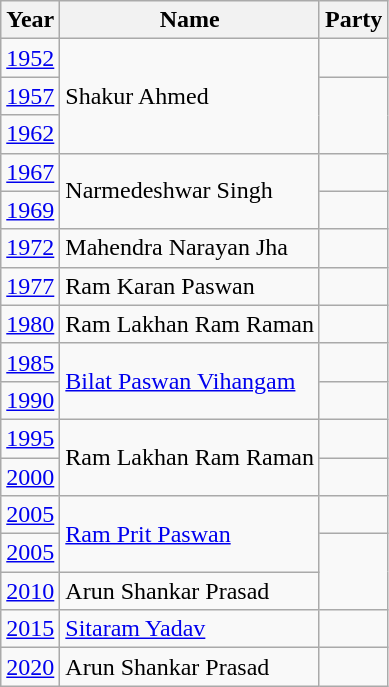<table class="wikitable">
<tr>
<th>Year</th>
<th>Name</th>
<th colspan="2">Party</th>
</tr>
<tr>
<td><a href='#'>1952</a></td>
<td rowspan="3">Shakur Ahmed</td>
<td></td>
</tr>
<tr>
<td><a href='#'>1957</a></td>
</tr>
<tr>
<td><a href='#'>1962</a></td>
</tr>
<tr>
<td><a href='#'>1967</a></td>
<td rowspan="2">Narmedeshwar Singh</td>
<td></td>
</tr>
<tr>
<td><a href='#'>1969</a></td>
</tr>
<tr>
<td><a href='#'>1972</a></td>
<td>Mahendra Narayan Jha</td>
<td></td>
</tr>
<tr>
<td><a href='#'>1977</a></td>
<td>Ram Karan Paswan</td>
<td></td>
</tr>
<tr>
<td><a href='#'>1980</a></td>
<td>Ram Lakhan Ram Raman</td>
<td></td>
</tr>
<tr>
<td><a href='#'>1985</a></td>
<td rowspan="2"><a href='#'>Bilat Paswan Vihangam</a></td>
<td></td>
</tr>
<tr>
<td><a href='#'>1990</a></td>
</tr>
<tr>
<td><a href='#'>1995</a></td>
<td rowspan="2">Ram Lakhan Ram Raman</td>
<td></td>
</tr>
<tr>
<td><a href='#'>2000</a></td>
<td></td>
</tr>
<tr>
<td><a href='#'>2005</a></td>
<td rowspan="2"><a href='#'>Ram Prit Paswan</a></td>
<td></td>
</tr>
<tr>
<td><a href='#'>2005</a></td>
</tr>
<tr>
<td><a href='#'>2010</a></td>
<td>Arun Shankar Prasad</td>
</tr>
<tr>
<td><a href='#'>2015</a></td>
<td><a href='#'>Sitaram Yadav</a></td>
<td></td>
</tr>
<tr>
<td><a href='#'>2020</a></td>
<td>Arun Shankar Prasad</td>
<td></td>
</tr>
</table>
